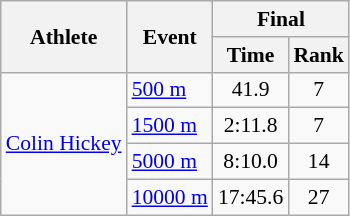<table class="wikitable" style="font-size:90%">
<tr>
<th rowspan="2">Athlete</th>
<th rowspan="2">Event</th>
<th colspan="2">Final</th>
</tr>
<tr>
<th>Time</th>
<th>Rank</th>
</tr>
<tr align="center">
<td align="left" rowspan=4><a href='#'>Colin Hickey</a></td>
<td align="left"><a href='#'>500 m</a></td>
<td>41.9</td>
<td>7</td>
</tr>
<tr align="center">
<td align="left"><a href='#'>1500 m</a></td>
<td>2:11.8</td>
<td>7</td>
</tr>
<tr align="center">
<td align="left"><a href='#'>5000 m</a></td>
<td>8:10.0</td>
<td>14</td>
</tr>
<tr align="center">
<td align="left"><a href='#'>10000 m</a></td>
<td>17:45.6</td>
<td>27</td>
</tr>
</table>
